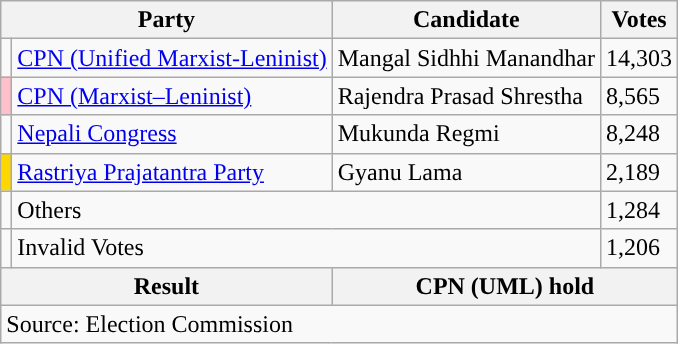<table class="wikitable">
<tr>
<th colspan="2">Party</th>
<th>Candidate</th>
<th>Votes</th>
</tr>
<tr>
<td style="background-color:"></td>
<td><a href='#'>CPN (Unified Marxist-Leninist)</a></td>
<td>Mangal Sidhhi Manandhar</td>
<td>14,303</td>
</tr>
<tr>
<td style="background-color:pink"></td>
<td><a href='#'>CPN (Marxist–Leninist)</a></td>
<td>Rajendra Prasad Shrestha</td>
<td>8,565</td>
</tr>
<tr>
<td style="background-color:"></td>
<td><a href='#'>Nepali Congress</a></td>
<td>Mukunda Regmi</td>
<td>8,248</td>
</tr>
<tr>
<td style="background-color:gold"></td>
<td><a href='#'>Rastriya Prajatantra Party</a></td>
<td>Gyanu Lama</td>
<td>2,189</td>
</tr>
<tr>
<td></td>
<td colspan="2">Others</td>
<td>1,284</td>
</tr>
<tr>
<td></td>
<td colspan="2">Invalid Votes</td>
<td>1,206</td>
</tr>
<tr>
<th colspan="2">Result</th>
<th colspan="2">CPN (UML) hold</th>
</tr>
<tr>
<td colspan="4">Source: Election Commission</td>
</tr>
</table>
